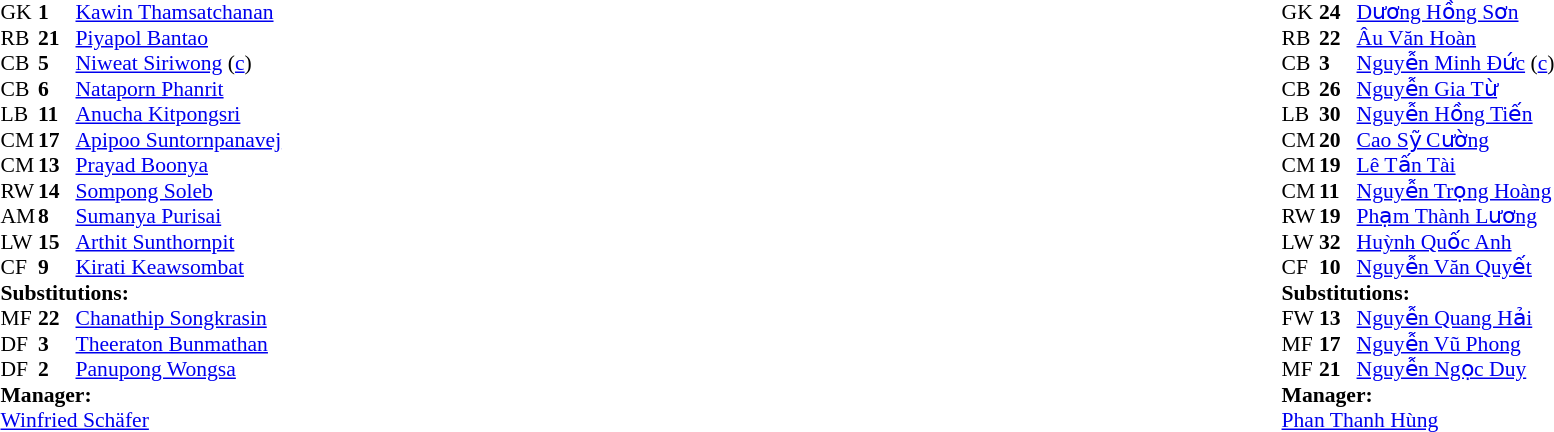<table width="100%">
<tr>
<td valign="top" width="40%"><br><table style="font-size:90%;" cellspacing="0" cellpadding="0">
<tr>
<th width="25"></th>
<th width="25"></th>
</tr>
<tr>
<td>GK</td>
<td><strong>1</strong></td>
<td><a href='#'>Kawin Thamsatchanan</a></td>
</tr>
<tr>
<td>RB</td>
<td><strong>21</strong></td>
<td><a href='#'>Piyapol Bantao</a></td>
<td></td>
<td></td>
</tr>
<tr>
<td>CB</td>
<td><strong>5</strong></td>
<td><a href='#'>Niweat Siriwong</a>  (<a href='#'>c</a>)</td>
</tr>
<tr>
<td>CB</td>
<td><strong>6</strong></td>
<td><a href='#'>Nataporn Phanrit</a></td>
<td></td>
<td></td>
</tr>
<tr>
<td>LB</td>
<td><strong>11</strong></td>
<td><a href='#'>Anucha Kitpongsri</a></td>
<td></td>
<td></td>
</tr>
<tr>
<td>CM</td>
<td><strong>17</strong></td>
<td><a href='#'>Apipoo Suntornpanavej</a></td>
</tr>
<tr>
<td>CM</td>
<td><strong>13</strong></td>
<td><a href='#'>Prayad Boonya</a></td>
</tr>
<tr>
<td>RW</td>
<td><strong>14</strong></td>
<td><a href='#'>Sompong Soleb</a></td>
</tr>
<tr>
<td>AM</td>
<td><strong>8</strong></td>
<td><a href='#'>Sumanya Purisai</a></td>
<td></td>
</tr>
<tr>
<td>LW</td>
<td><strong>15</strong></td>
<td><a href='#'>Arthit Sunthornpit</a></td>
<td></td>
</tr>
<tr>
<td>CF</td>
<td><strong>9</strong></td>
<td><a href='#'>Kirati Keawsombat</a></td>
</tr>
<tr>
<td colspan=3><strong>Substitutions:</strong></td>
</tr>
<tr>
<td>MF</td>
<td><strong>22</strong></td>
<td><a href='#'>Chanathip Songkrasin</a></td>
<td></td>
<td></td>
</tr>
<tr>
<td>DF</td>
<td><strong>3</strong></td>
<td><a href='#'>Theeraton Bunmathan</a></td>
<td></td>
<td></td>
</tr>
<tr>
<td>DF</td>
<td><strong>2</strong></td>
<td><a href='#'>Panupong Wongsa</a></td>
<td></td>
<td></td>
</tr>
<tr>
<td colspan=3><strong>Manager:</strong></td>
</tr>
<tr>
<td colspan=4> <a href='#'>Winfried Schäfer</a></td>
</tr>
</table>
</td>
<td valign="top"></td>
<td valign="top" width="50%"><br><table style="font-size:90%;" cellspacing="0" cellpadding="0" align="center">
<tr>
<th width=25></th>
<th width=25></th>
</tr>
<tr>
<td>GK</td>
<td><strong>24</strong></td>
<td><a href='#'>Dương Hồng Sơn</a></td>
</tr>
<tr>
<td>RB</td>
<td><strong>22</strong></td>
<td><a href='#'>Âu Văn Hoàn</a></td>
<td></td>
</tr>
<tr>
<td>CB</td>
<td><strong>3</strong></td>
<td><a href='#'>Nguyễn Minh Đức</a> (<a href='#'>c</a>)</td>
</tr>
<tr>
<td>CB</td>
<td><strong>26</strong></td>
<td><a href='#'>Nguyễn Gia Từ</a></td>
</tr>
<tr>
<td>LB</td>
<td><strong>30</strong></td>
<td><a href='#'>Nguyễn Hồng Tiến</a></td>
<td></td>
<td></td>
</tr>
<tr>
<td>CM</td>
<td><strong>20</strong></td>
<td><a href='#'>Cao Sỹ Cường</a></td>
</tr>
<tr>
<td>CM</td>
<td><strong>19</strong></td>
<td><a href='#'>Lê Tấn Tài</a></td>
<td></td>
</tr>
<tr>
<td>CM</td>
<td><strong>11</strong></td>
<td><a href='#'>Nguyễn Trọng Hoàng</a></td>
<td></td>
<td></td>
</tr>
<tr>
<td>RW</td>
<td><strong>19</strong></td>
<td><a href='#'>Phạm Thành Lương</a></td>
</tr>
<tr>
<td>LW</td>
<td><strong>32</strong></td>
<td><a href='#'>Huỳnh Quốc Anh</a></td>
<td></td>
<td></td>
</tr>
<tr>
<td>CF</td>
<td><strong>10</strong></td>
<td><a href='#'>Nguyễn Văn Quyết</a></td>
</tr>
<tr>
<td colspan=3><strong>Substitutions:</strong></td>
</tr>
<tr>
<td>FW</td>
<td><strong>13</strong></td>
<td><a href='#'>Nguyễn Quang Hải</a></td>
<td></td>
<td></td>
</tr>
<tr>
<td>MF</td>
<td><strong>17</strong></td>
<td><a href='#'>Nguyễn Vũ Phong</a></td>
<td></td>
<td></td>
</tr>
<tr>
<td>MF</td>
<td><strong>21</strong></td>
<td><a href='#'>Nguyễn Ngọc Duy</a></td>
<td></td>
<td></td>
</tr>
<tr>
<td colspan=3><strong>Manager:</strong></td>
</tr>
<tr>
<td colspan=4> <a href='#'>Phan Thanh Hùng</a></td>
</tr>
</table>
</td>
</tr>
</table>
